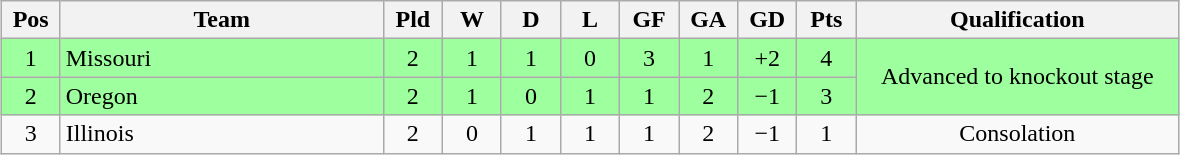<table class="wikitable" style="text-align:center; margin: 1em auto">
<tr>
<th style="width:2em">Pos</th>
<th style="width:13em">Team</th>
<th style="width:2em">Pld</th>
<th style="width:2em">W</th>
<th style="width:2em">D</th>
<th style="width:2em">L</th>
<th style="width:2em">GF</th>
<th style="width:2em">GA</th>
<th style="width:2em">GD</th>
<th style="width:2em">Pts</th>
<th style="width:13em">Qualification</th>
</tr>
<tr bgcolor="#9eff9e">
<td>1</td>
<td style="text-align:left">Missouri</td>
<td>2</td>
<td>1</td>
<td>1</td>
<td>0</td>
<td>3</td>
<td>1</td>
<td>+2</td>
<td>4</td>
<td rowspan="2">Advanced to knockout stage</td>
</tr>
<tr bgcolor="#9eff9e">
<td>2</td>
<td style="text-align:left">Oregon</td>
<td>2</td>
<td>1</td>
<td>0</td>
<td>1</td>
<td>1</td>
<td>2</td>
<td>−1</td>
<td>3</td>
</tr>
<tr>
<td>3</td>
<td style="text-align:left">Illinois</td>
<td>2</td>
<td>0</td>
<td>1</td>
<td>1</td>
<td>1</td>
<td>2</td>
<td>−1</td>
<td>1</td>
<td>Consolation</td>
</tr>
</table>
